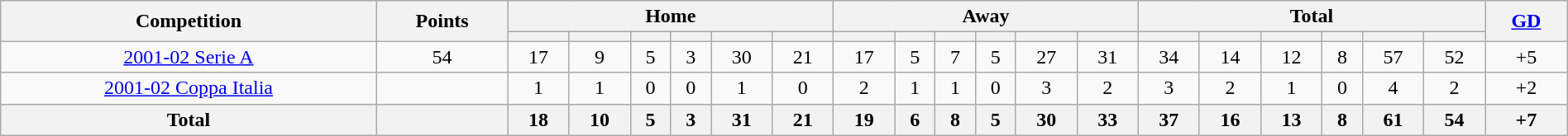<table class="wikitable" style="width:100%;margin:auto;clear:both;text-align:center;">
<tr>
<th rowspan="2">Competition</th>
<th rowspan="2">Points</th>
<th colspan="6">Home</th>
<th colspan="6">Away</th>
<th colspan="6">Total</th>
<th rowspan="2"><a href='#'>GD</a></th>
</tr>
<tr>
<th></th>
<th></th>
<th></th>
<th></th>
<th></th>
<th></th>
<th></th>
<th></th>
<th></th>
<th></th>
<th></th>
<th></th>
<th></th>
<th></th>
<th></th>
<th></th>
<th></th>
<th></th>
</tr>
<tr>
<td><a href='#'>2001-02 Serie A</a></td>
<td>54</td>
<td>17</td>
<td>9</td>
<td>5</td>
<td>3</td>
<td>30</td>
<td>21</td>
<td>17</td>
<td>5</td>
<td>7</td>
<td>5</td>
<td>27</td>
<td>31</td>
<td>34</td>
<td>14</td>
<td>12</td>
<td>8</td>
<td>57</td>
<td>52</td>
<td>+5</td>
</tr>
<tr>
<td><a href='#'>2001-02 Coppa Italia</a></td>
<td></td>
<td>1</td>
<td>1</td>
<td>0</td>
<td>0</td>
<td>1</td>
<td>0</td>
<td>2</td>
<td>1</td>
<td>1</td>
<td>0</td>
<td>3</td>
<td>2</td>
<td>3</td>
<td>2</td>
<td>1</td>
<td>0</td>
<td>4</td>
<td>2</td>
<td>+2</td>
</tr>
<tr>
<th>Total</th>
<th></th>
<th>18</th>
<th>10</th>
<th>5</th>
<th>3</th>
<th>31</th>
<th>21</th>
<th>19</th>
<th>6</th>
<th>8</th>
<th>5</th>
<th>30</th>
<th>33</th>
<th>37</th>
<th>16</th>
<th>13</th>
<th>8</th>
<th>61</th>
<th>54</th>
<th>+7</th>
</tr>
</table>
